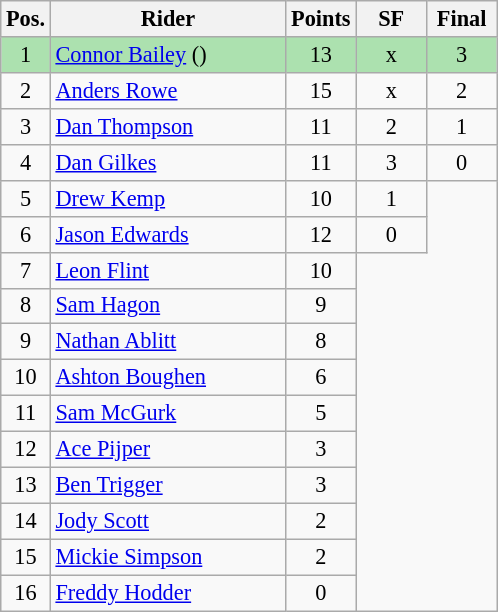<table class=wikitable style="font-size:93%;">
<tr>
<th width=25px>Pos.</th>
<th width=150px>Rider</th>
<th width=40px>Points</th>
<th width=40px>SF</th>
<th width=40px>Final</th>
</tr>
<tr align=center  style="background:#ACE1AF;">
<td>1</td>
<td align=left><a href='#'>Connor Bailey</a> ()</td>
<td>13</td>
<td>x</td>
<td>3</td>
</tr>
<tr align=center>
<td>2</td>
<td align=left><a href='#'>Anders Rowe</a></td>
<td>15</td>
<td>x</td>
<td>2</td>
</tr>
<tr align=center>
<td>3</td>
<td align=left><a href='#'>Dan Thompson</a></td>
<td>11</td>
<td>2</td>
<td>1</td>
</tr>
<tr align=center>
<td>4</td>
<td align=left><a href='#'>Dan Gilkes</a></td>
<td>11</td>
<td>3</td>
<td>0</td>
</tr>
<tr align=center>
<td>5</td>
<td align=left><a href='#'>Drew Kemp</a></td>
<td>10</td>
<td>1</td>
</tr>
<tr align=center>
<td>6</td>
<td align=left><a href='#'>Jason Edwards</a></td>
<td>12</td>
<td>0</td>
</tr>
<tr align=center>
<td>7</td>
<td align=left><a href='#'>Leon Flint</a></td>
<td>10</td>
</tr>
<tr align=center>
<td>8</td>
<td align=left><a href='#'>Sam Hagon</a></td>
<td>9</td>
</tr>
<tr align=center>
<td>9</td>
<td align=left><a href='#'>Nathan Ablitt</a></td>
<td>8</td>
</tr>
<tr align=center>
<td>10</td>
<td align=left><a href='#'>Ashton Boughen</a></td>
<td>6</td>
</tr>
<tr align=center>
<td>11</td>
<td align=left><a href='#'>Sam McGurk</a></td>
<td>5</td>
</tr>
<tr align=center>
<td>12</td>
<td align=left><a href='#'>Ace Pijper</a></td>
<td>3</td>
</tr>
<tr align=center>
<td>13</td>
<td align=left><a href='#'>Ben Trigger</a></td>
<td>3</td>
</tr>
<tr align=center>
<td>14</td>
<td align=left><a href='#'>Jody Scott</a></td>
<td>2</td>
</tr>
<tr align=center>
<td>15</td>
<td align=left><a href='#'>Mickie Simpson</a></td>
<td>2</td>
</tr>
<tr align=center>
<td>16</td>
<td align=left><a href='#'>Freddy Hodder</a></td>
<td>0</td>
</tr>
</table>
